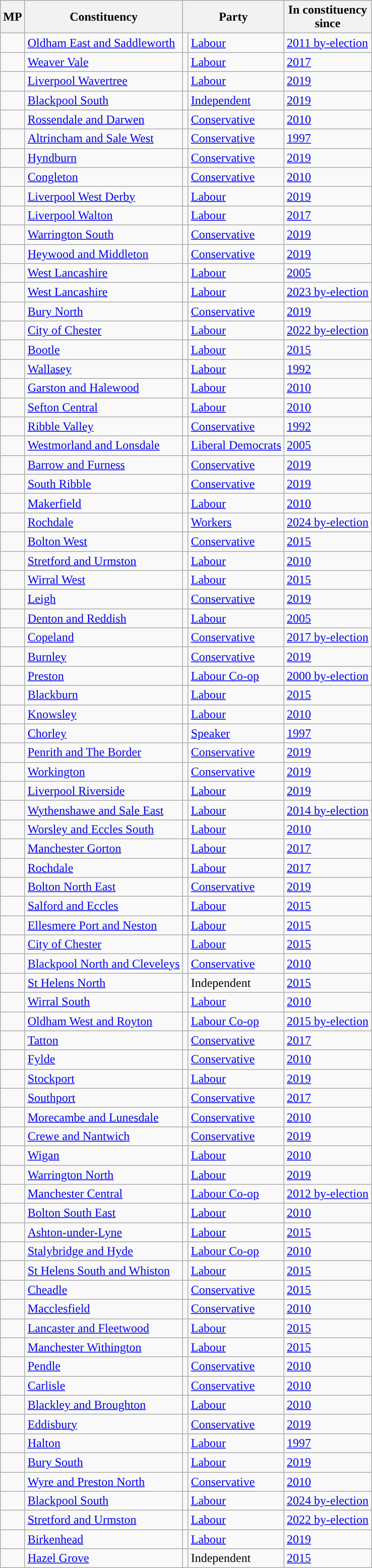<table class="wikitable sortable">
<tr>
<th>MP</th>
<th>Constituency</th>
<th colspan="2">Party</th>
<th>In constituency<br>since</th>
</tr>
<tr>
<td></td>
<td><a href='#'>Oldham East and Saddleworth</a></td>
<td style="color:inherit;background-color: "></td>
<td><a href='#'>Labour</a></td>
<td><a href='#'>2011 by-election</a></td>
</tr>
<tr>
<td></td>
<td><a href='#'>Weaver Vale</a></td>
<td style="color:inherit;background-color: "></td>
<td><a href='#'>Labour</a></td>
<td><a href='#'>2017</a></td>
</tr>
<tr>
<td></td>
<td><a href='#'>Liverpool Wavertree</a></td>
<td style="color:inherit;background:"></td>
<td><a href='#'>Labour</a></td>
<td><a href='#'>2019</a></td>
</tr>
<tr>
<td><em></em></td>
<td><a href='#'>Blackpool South</a></td>
<td style="color:inherit;background-color: "></td>
<td><a href='#'>Independent</a></td>
<td><a href='#'>2019</a></td>
</tr>
<tr>
<td></td>
<td><a href='#'>Rossendale and Darwen</a></td>
<td style="color:inherit;background-color: "></td>
<td><a href='#'>Conservative</a></td>
<td><a href='#'>2010</a></td>
</tr>
<tr>
<td></td>
<td><a href='#'>Altrincham and Sale West</a></td>
<td style="color:inherit;background-color: "></td>
<td><a href='#'>Conservative</a></td>
<td><a href='#'>1997</a></td>
</tr>
<tr>
<td></td>
<td><a href='#'>Hyndburn</a></td>
<td style="color:inherit;background-color: "></td>
<td><a href='#'>Conservative</a></td>
<td><a href='#'>2019</a></td>
</tr>
<tr>
<td></td>
<td><a href='#'>Congleton</a></td>
<td style="color:inherit;background-color: "></td>
<td><a href='#'>Conservative</a></td>
<td><a href='#'>2010</a></td>
</tr>
<tr>
<td></td>
<td><a href='#'>Liverpool West Derby</a></td>
<td style="color:inherit;background-color: "></td>
<td><a href='#'>Labour</a></td>
<td><a href='#'>2019</a></td>
</tr>
<tr>
<td></td>
<td><a href='#'>Liverpool Walton</a></td>
<td style="color:inherit;background-color: "></td>
<td><a href='#'>Labour</a></td>
<td><a href='#'>2017</a></td>
</tr>
<tr>
<td></td>
<td><a href='#'>Warrington South</a></td>
<td style="color:inherit;background-color: "></td>
<td><a href='#'>Conservative</a></td>
<td><a href='#'>2019</a></td>
</tr>
<tr>
<td></td>
<td><a href='#'>Heywood and Middleton</a></td>
<td style="color:inherit;background-color: "></td>
<td><a href='#'>Conservative</a></td>
<td><a href='#'>2019</a></td>
</tr>
<tr>
<td><em></em></td>
<td><a href='#'>West Lancashire</a></td>
<td style="color:inherit;background-color: "></td>
<td><a href='#'>Labour</a></td>
<td><a href='#'>2005</a></td>
</tr>
<tr>
<td></td>
<td><a href='#'>West Lancashire</a></td>
<td style="color:inherit;background-color: "></td>
<td><a href='#'>Labour</a></td>
<td><a href='#'>2023 by-election</a></td>
</tr>
<tr>
<td></td>
<td><a href='#'>Bury North</a></td>
<td style="color:inherit;background-color: "></td>
<td><a href='#'>Conservative</a></td>
<td><a href='#'>2019</a></td>
</tr>
<tr>
<td></td>
<td><a href='#'>City of Chester</a></td>
<td style="color:inherit;background-color: "></td>
<td><a href='#'>Labour</a></td>
<td><a href='#'>2022 by-election</a></td>
</tr>
<tr>
<td></td>
<td><a href='#'>Bootle</a></td>
<td style="color:inherit;background-color: "></td>
<td><a href='#'>Labour</a></td>
<td><a href='#'>2015</a></td>
</tr>
<tr>
<td></td>
<td><a href='#'>Wallasey</a></td>
<td style="color:inherit;background-color: "></td>
<td><a href='#'>Labour</a></td>
<td><a href='#'>1992</a></td>
</tr>
<tr>
<td></td>
<td><a href='#'>Garston and Halewood</a></td>
<td style="color:inherit;background-color: "></td>
<td><a href='#'>Labour</a></td>
<td><a href='#'>2010</a></td>
</tr>
<tr>
<td></td>
<td><a href='#'>Sefton Central</a></td>
<td style="color:inherit;background-color: "></td>
<td><a href='#'>Labour</a></td>
<td><a href='#'>2010</a></td>
</tr>
<tr>
<td></td>
<td><a href='#'>Ribble Valley</a></td>
<td style="color:inherit;background-color: "></td>
<td><a href='#'>Conservative</a></td>
<td><a href='#'>1992</a></td>
</tr>
<tr>
<td></td>
<td><a href='#'>Westmorland and Lonsdale</a></td>
<td style="color:inherit;background-color: "></td>
<td><a href='#'>Liberal Democrats</a></td>
<td><a href='#'>2005</a></td>
</tr>
<tr>
<td></td>
<td><a href='#'>Barrow and Furness</a></td>
<td style="color:inherit;background-color: "></td>
<td><a href='#'>Conservative</a></td>
<td><a href='#'>2019</a></td>
</tr>
<tr>
<td></td>
<td><a href='#'>South Ribble</a></td>
<td style="color:inherit;background-color: "></td>
<td><a href='#'>Conservative</a></td>
<td><a href='#'>2019</a></td>
</tr>
<tr>
<td></td>
<td><a href='#'>Makerfield</a></td>
<td style="color:inherit;background-color: "></td>
<td><a href='#'>Labour</a></td>
<td><a href='#'>2010</a></td>
</tr>
<tr>
<td></td>
<td><a href='#'>Rochdale</a></td>
<td style="color:inherit;background-color: "></td>
<td><a href='#'>Workers</a></td>
<td><a href='#'>2024 by-election</a></td>
</tr>
<tr>
<td></td>
<td><a href='#'>Bolton West</a></td>
<td style="color:inherit;background-color: "></td>
<td><a href='#'>Conservative</a></td>
<td><a href='#'>2015</a></td>
</tr>
<tr>
<td><em></em></td>
<td><a href='#'>Stretford and Urmston</a></td>
<td style="color:inherit;background-color: "></td>
<td><a href='#'>Labour</a></td>
<td><a href='#'>2010</a></td>
</tr>
<tr>
<td></td>
<td><a href='#'>Wirral West</a></td>
<td style="color:inherit;background-color: "></td>
<td><a href='#'>Labour</a></td>
<td><a href='#'>2015</a></td>
</tr>
<tr>
<td></td>
<td><a href='#'>Leigh</a></td>
<td style="color:inherit;background-color: "></td>
<td><a href='#'>Conservative</a></td>
<td><a href='#'>2019</a></td>
</tr>
<tr>
<td></td>
<td><a href='#'>Denton and Reddish</a></td>
<td style="color:inherit;background-color: "></td>
<td><a href='#'>Labour</a></td>
<td><a href='#'>2005</a></td>
</tr>
<tr>
<td></td>
<td><a href='#'>Copeland</a></td>
<td style="color:inherit;background-color: "></td>
<td><a href='#'>Conservative</a></td>
<td><a href='#'>2017 by-election</a></td>
</tr>
<tr>
<td></td>
<td><a href='#'>Burnley</a></td>
<td style="color:inherit;background-color: "></td>
<td><a href='#'>Conservative</a></td>
<td><a href='#'>2019</a></td>
</tr>
<tr>
<td></td>
<td><a href='#'>Preston</a></td>
<td style="color:inherit;background-color: "></td>
<td><a href='#'>Labour Co-op</a></td>
<td><a href='#'>2000 by-election</a></td>
</tr>
<tr>
<td></td>
<td><a href='#'>Blackburn</a></td>
<td style="color:inherit;background-color: "></td>
<td><a href='#'>Labour</a></td>
<td><a href='#'>2015</a></td>
</tr>
<tr>
<td></td>
<td><a href='#'>Knowsley</a></td>
<td style="color:inherit;background-color: "></td>
<td><a href='#'>Labour</a></td>
<td><a href='#'>2010</a></td>
</tr>
<tr>
<td></td>
<td><a href='#'>Chorley</a></td>
<td style="color:inherit;background-color: "></td>
<td><a href='#'>Speaker</a></td>
<td><a href='#'>1997</a></td>
</tr>
<tr>
<td></td>
<td><a href='#'>Penrith and The Border</a></td>
<td style="color:inherit;background-color: "></td>
<td><a href='#'>Conservative</a></td>
<td><a href='#'>2019</a></td>
</tr>
<tr>
<td></td>
<td><a href='#'>Workington</a></td>
<td style="color:inherit;background-color: "></td>
<td><a href='#'>Conservative</a></td>
<td><a href='#'>2019</a></td>
</tr>
<tr>
<td></td>
<td><a href='#'>Liverpool Riverside</a></td>
<td style="color:inherit;background-color: "></td>
<td><a href='#'>Labour</a></td>
<td><a href='#'>2019</a></td>
</tr>
<tr>
<td></td>
<td><a href='#'>Wythenshawe and Sale East</a></td>
<td style="color:inherit;background-color: "></td>
<td><a href='#'>Labour</a></td>
<td><a href='#'>2014 by-election</a></td>
</tr>
<tr>
<td></td>
<td><a href='#'>Worsley and Eccles South</a></td>
<td style="color:inherit;background-color: "></td>
<td><a href='#'>Labour</a></td>
<td><a href='#'>2010</a></td>
</tr>
<tr>
<td></td>
<td><a href='#'>Manchester Gorton</a></td>
<td style="color:inherit;background-color: "></td>
<td><a href='#'>Labour</a></td>
<td><a href='#'>2017</a></td>
</tr>
<tr>
<td><em></em></td>
<td><a href='#'>Rochdale</a></td>
<td style="color:inherit;background-color: "></td>
<td><a href='#'>Labour</a></td>
<td><a href='#'>2017</a></td>
</tr>
<tr>
<td></td>
<td><a href='#'>Bolton North East</a></td>
<td style="color:inherit;background-color: "></td>
<td><a href='#'>Conservative</a></td>
<td><a href='#'>2019</a></td>
</tr>
<tr>
<td></td>
<td><a href='#'>Salford and Eccles</a></td>
<td style="color:inherit;background-color: "></td>
<td><a href='#'>Labour</a></td>
<td><a href='#'>2015</a></td>
</tr>
<tr>
<td></td>
<td><a href='#'>Ellesmere Port and Neston</a></td>
<td style="color:inherit;background-color: "></td>
<td><a href='#'>Labour</a></td>
<td><a href='#'>2015</a></td>
</tr>
<tr>
<td><em></em></td>
<td><a href='#'>City of Chester</a></td>
<td style="color:inherit;background-color: "></td>
<td><a href='#'>Labour</a></td>
<td><a href='#'>2015</a></td>
</tr>
<tr>
<td></td>
<td><a href='#'>Blackpool North and Cleveleys</a></td>
<td style="color:inherit;background-color: "></td>
<td><a href='#'>Conservative</a></td>
<td><a href='#'>2010</a></td>
</tr>
<tr>
<td></td>
<td><a href='#'>St Helens North</a></td>
<td style="color:inherit;background-color: "></td>
<td>Independent</td>
<td><a href='#'>2015</a></td>
</tr>
<tr>
<td></td>
<td><a href='#'>Wirral South</a></td>
<td style="color:inherit;background-color: "></td>
<td><a href='#'>Labour</a></td>
<td><a href='#'>2010</a></td>
</tr>
<tr>
<td></td>
<td><a href='#'>Oldham West and Royton</a></td>
<td style="color:inherit;background-color: "></td>
<td><a href='#'>Labour Co-op</a></td>
<td><a href='#'>2015 by-election</a></td>
</tr>
<tr>
<td></td>
<td><a href='#'>Tatton</a></td>
<td style="color:inherit;background-color: "></td>
<td><a href='#'>Conservative</a></td>
<td><a href='#'>2017</a></td>
</tr>
<tr>
<td></td>
<td><a href='#'>Fylde</a></td>
<td style="color:inherit;background-color: "></td>
<td><a href='#'>Conservative</a></td>
<td><a href='#'>2010</a></td>
</tr>
<tr>
<td></td>
<td><a href='#'>Stockport</a></td>
<td style="color:inherit;background-color: "></td>
<td><a href='#'>Labour</a></td>
<td><a href='#'>2019</a></td>
</tr>
<tr>
<td></td>
<td><a href='#'>Southport</a></td>
<td style="color:inherit;background-color: "></td>
<td><a href='#'>Conservative</a></td>
<td><a href='#'>2017</a></td>
</tr>
<tr>
<td></td>
<td><a href='#'>Morecambe and Lunesdale</a></td>
<td style="color:inherit;background-color: "></td>
<td><a href='#'>Conservative</a></td>
<td><a href='#'>2010</a></td>
</tr>
<tr>
<td></td>
<td><a href='#'>Crewe and Nantwich</a></td>
<td style="color:inherit;background-color: "></td>
<td><a href='#'>Conservative</a></td>
<td><a href='#'>2019</a></td>
</tr>
<tr>
<td></td>
<td><a href='#'>Wigan</a></td>
<td style="color:inherit;background-color: "></td>
<td><a href='#'>Labour</a></td>
<td><a href='#'>2010</a></td>
</tr>
<tr>
<td></td>
<td><a href='#'>Warrington North</a></td>
<td style="color:inherit;background-color: "></td>
<td><a href='#'>Labour</a></td>
<td><a href='#'>2019</a></td>
</tr>
<tr>
<td></td>
<td><a href='#'>Manchester Central</a></td>
<td style="color:inherit;background-color: "></td>
<td><a href='#'>Labour Co-op</a></td>
<td><a href='#'>2012 by-election</a></td>
</tr>
<tr>
<td></td>
<td><a href='#'>Bolton South East</a></td>
<td style="color:inherit;background-color: "></td>
<td><a href='#'>Labour</a></td>
<td><a href='#'>2010</a></td>
</tr>
<tr>
<td></td>
<td><a href='#'>Ashton-under-Lyne</a></td>
<td style="color:inherit;background-color: "></td>
<td><a href='#'>Labour</a></td>
<td><a href='#'>2015</a></td>
</tr>
<tr>
<td></td>
<td><a href='#'>Stalybridge and Hyde</a></td>
<td style="color:inherit;background-color: "></td>
<td><a href='#'>Labour Co-op</a></td>
<td><a href='#'>2010</a></td>
</tr>
<tr>
<td></td>
<td><a href='#'>St Helens South and Whiston</a></td>
<td style="color:inherit;background-color: "></td>
<td><a href='#'>Labour</a></td>
<td><a href='#'>2015</a></td>
</tr>
<tr>
<td></td>
<td><a href='#'>Cheadle</a></td>
<td style="color:inherit;background-color: "></td>
<td><a href='#'>Conservative</a></td>
<td><a href='#'>2015</a></td>
</tr>
<tr>
<td></td>
<td><a href='#'>Macclesfield</a></td>
<td style="color:inherit;background-color: "></td>
<td><a href='#'>Conservative</a></td>
<td><a href='#'>2010</a></td>
</tr>
<tr>
<td></td>
<td><a href='#'>Lancaster and Fleetwood</a></td>
<td style="color:inherit;background-color: "></td>
<td><a href='#'>Labour</a></td>
<td><a href='#'>2015</a></td>
</tr>
<tr>
<td></td>
<td><a href='#'>Manchester Withington</a></td>
<td style="color:inherit;background-color: "></td>
<td><a href='#'>Labour</a></td>
<td><a href='#'>2015</a></td>
</tr>
<tr>
<td></td>
<td><a href='#'>Pendle</a></td>
<td style="color:inherit;background-color: "></td>
<td><a href='#'>Conservative</a></td>
<td><a href='#'>2010</a></td>
</tr>
<tr>
<td></td>
<td><a href='#'>Carlisle</a></td>
<td style="color:inherit;background-color: "></td>
<td><a href='#'>Conservative</a></td>
<td><a href='#'>2010</a></td>
</tr>
<tr>
<td></td>
<td><a href='#'>Blackley and Broughton</a></td>
<td style="color:inherit;background-color: "></td>
<td><a href='#'>Labour</a></td>
<td><a href='#'>2010</a></td>
</tr>
<tr>
<td></td>
<td><a href='#'>Eddisbury</a></td>
<td style="color:inherit;background-color: "></td>
<td><a href='#'>Conservative</a></td>
<td><a href='#'>2019</a></td>
</tr>
<tr>
<td></td>
<td><a href='#'>Halton</a></td>
<td style="color:inherit;background-color: "></td>
<td><a href='#'>Labour</a></td>
<td><a href='#'>1997</a></td>
</tr>
<tr>
<td></td>
<td><a href='#'>Bury South</a></td>
<td style="color:inherit;background-color: "></td>
<td><a href='#'>Labour</a></td>
<td><a href='#'>2019</a></td>
</tr>
<tr>
<td></td>
<td><a href='#'>Wyre and Preston North</a></td>
<td style="color:inherit;background-color: "></td>
<td><a href='#'>Conservative</a></td>
<td><a href='#'>2010</a></td>
</tr>
<tr>
<td></td>
<td><a href='#'>Blackpool South</a></td>
<td style="color:inherit;background:"></td>
<td><a href='#'>Labour</a></td>
<td><a href='#'>2024 by-election</a></td>
</tr>
<tr>
<td></td>
<td><a href='#'>Stretford and Urmston</a></td>
<td style="color:inherit;background-color: "></td>
<td><a href='#'>Labour</a></td>
<td><a href='#'>2022 by-election</a></td>
</tr>
<tr>
<td></td>
<td><a href='#'>Birkenhead</a></td>
<td style="color:inherit;background-color: "></td>
<td><a href='#'>Labour</a></td>
<td><a href='#'>2019</a></td>
</tr>
<tr>
<td></td>
<td><a href='#'>Hazel Grove</a></td>
<td style="color:inherit;background-color: "></td>
<td>Independent</td>
<td><a href='#'>2015</a></td>
</tr>
</table>
